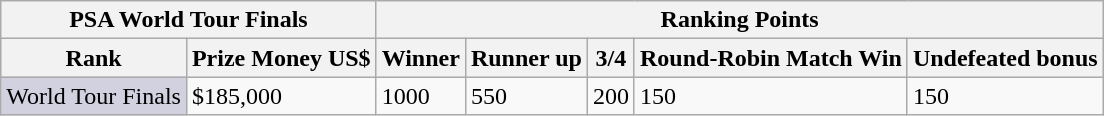<table class="wikitable">
<tr>
<th colspan=2>PSA World Tour Finals</th>
<th colspan=6>Ranking Points</th>
</tr>
<tr bgcolor="#d1e4fd">
<th>Rank</th>
<th>Prize Money US$</th>
<th>Winner</th>
<th>Runner up</th>
<th>3/4</th>
<th>Round-Robin Match Win</th>
<th>Undefeated bonus</th>
</tr>
<tr>
<td style="background:#d1d1e0;">World Tour Finals</td>
<td>$185,000</td>
<td>1000</td>
<td>550</td>
<td>200</td>
<td>150</td>
<td>150</td>
</tr>
</table>
